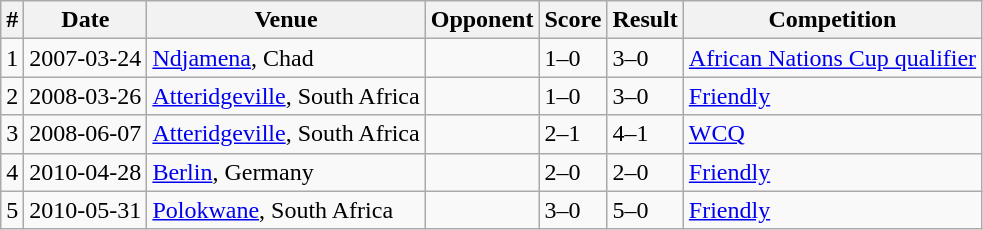<table class="wikitable">
<tr>
<th>#</th>
<th>Date</th>
<th>Venue</th>
<th>Opponent</th>
<th>Score</th>
<th>Result</th>
<th>Competition</th>
</tr>
<tr>
<td>1</td>
<td>2007-03-24</td>
<td><a href='#'>Ndjamena</a>, Chad</td>
<td></td>
<td>1–0</td>
<td>3–0</td>
<td><a href='#'>African Nations Cup qualifier</a></td>
</tr>
<tr>
<td>2</td>
<td>2008-03-26</td>
<td><a href='#'>Atteridgeville</a>, South Africa</td>
<td></td>
<td>1–0</td>
<td>3–0</td>
<td><a href='#'>Friendly</a></td>
</tr>
<tr>
<td>3</td>
<td>2008-06-07</td>
<td><a href='#'>Atteridgeville</a>, South Africa</td>
<td></td>
<td>2–1</td>
<td>4–1</td>
<td><a href='#'>WCQ</a></td>
</tr>
<tr>
<td>4</td>
<td>2010-04-28</td>
<td><a href='#'>Berlin</a>, Germany</td>
<td></td>
<td>2–0</td>
<td>2–0</td>
<td><a href='#'>Friendly</a></td>
</tr>
<tr>
<td>5</td>
<td>2010-05-31</td>
<td><a href='#'>Polokwane</a>, South Africa</td>
<td></td>
<td>3–0</td>
<td>5–0</td>
<td><a href='#'>Friendly</a></td>
</tr>
</table>
